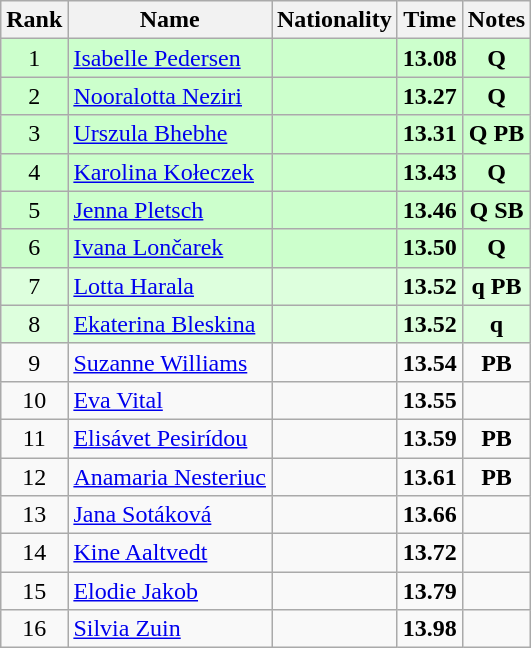<table class="wikitable sortable" style="text-align:center">
<tr>
<th>Rank</th>
<th>Name</th>
<th>Nationality</th>
<th>Time</th>
<th>Notes</th>
</tr>
<tr bgcolor=ccffcc>
<td>1</td>
<td align=left><a href='#'>Isabelle Pedersen</a></td>
<td align=left></td>
<td><strong>13.08</strong></td>
<td><strong>Q</strong></td>
</tr>
<tr bgcolor=ccffcc>
<td>2</td>
<td align=left><a href='#'>Nooralotta Neziri</a></td>
<td align=left></td>
<td><strong>13.27</strong></td>
<td><strong>Q</strong></td>
</tr>
<tr bgcolor=ccffcc>
<td>3</td>
<td align=left><a href='#'>Urszula Bhebhe</a></td>
<td align=left></td>
<td><strong>13.31</strong></td>
<td><strong>Q PB</strong></td>
</tr>
<tr bgcolor=ccffcc>
<td>4</td>
<td align=left><a href='#'>Karolina Kołeczek</a></td>
<td align=left></td>
<td><strong>13.43</strong></td>
<td><strong>Q</strong></td>
</tr>
<tr bgcolor=ccffcc>
<td>5</td>
<td align=left><a href='#'>Jenna Pletsch</a></td>
<td align=left></td>
<td><strong>13.46</strong></td>
<td><strong>Q SB</strong></td>
</tr>
<tr bgcolor=ccffcc>
<td>6</td>
<td align=left><a href='#'>Ivana Lončarek</a></td>
<td align=left></td>
<td><strong>13.50</strong></td>
<td><strong>Q</strong></td>
</tr>
<tr bgcolor=ddffdd>
<td>7</td>
<td align=left><a href='#'>Lotta Harala</a></td>
<td align=left></td>
<td><strong>13.52</strong></td>
<td><strong>q PB</strong></td>
</tr>
<tr bgcolor=ddffdd>
<td>8</td>
<td align=left><a href='#'>Ekaterina Bleskina</a></td>
<td align=left></td>
<td><strong>13.52</strong></td>
<td><strong>q</strong></td>
</tr>
<tr>
<td>9</td>
<td align=left><a href='#'>Suzanne Williams</a></td>
<td align=left></td>
<td><strong>13.54</strong></td>
<td><strong>PB</strong></td>
</tr>
<tr>
<td>10</td>
<td align=left><a href='#'>Eva Vital</a></td>
<td align=left></td>
<td><strong>13.55</strong></td>
<td></td>
</tr>
<tr>
<td>11</td>
<td align=left><a href='#'>Elisávet Pesirídou</a></td>
<td align=left></td>
<td><strong>13.59</strong></td>
<td><strong>PB</strong></td>
</tr>
<tr>
<td>12</td>
<td align=left><a href='#'>Anamaria Nesteriuc</a></td>
<td align=left></td>
<td><strong>13.61</strong></td>
<td><strong>PB</strong></td>
</tr>
<tr>
<td>13</td>
<td align=left><a href='#'>Jana Sotáková</a></td>
<td align=left></td>
<td><strong>13.66</strong></td>
<td></td>
</tr>
<tr>
<td>14</td>
<td align=left><a href='#'>Kine Aaltvedt</a></td>
<td align=left></td>
<td><strong>13.72</strong></td>
<td></td>
</tr>
<tr>
<td>15</td>
<td align=left><a href='#'>Elodie Jakob</a></td>
<td align=left></td>
<td><strong>13.79</strong></td>
<td></td>
</tr>
<tr>
<td>16</td>
<td align=left><a href='#'>Silvia Zuin</a></td>
<td align=left></td>
<td><strong>13.98</strong></td>
<td></td>
</tr>
</table>
